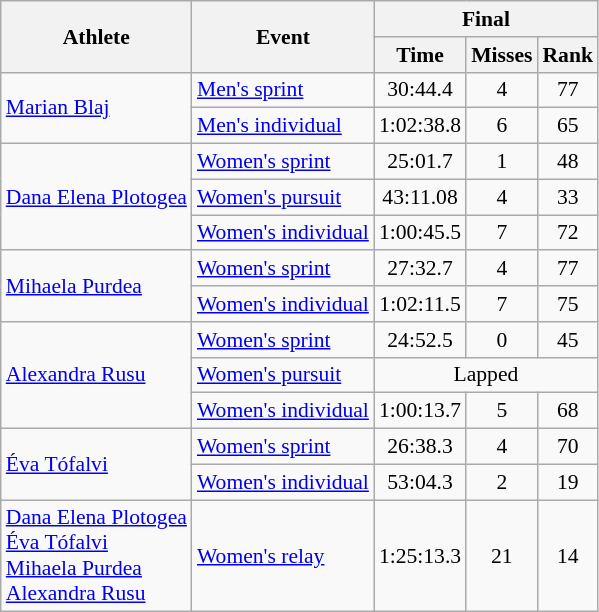<table class="wikitable" style="font-size:90%">
<tr>
<th rowspan="2">Athlete</th>
<th rowspan="2">Event</th>
<th colspan="3">Final</th>
</tr>
<tr>
<th>Time</th>
<th>Misses</th>
<th>Rank</th>
</tr>
<tr>
<td rowspan=2><a href='#'>Marian Blaj</a></td>
<td><a href='#'>Men's sprint</a></td>
<td align="center">30:44.4</td>
<td align="center">4</td>
<td align="center">77</td>
</tr>
<tr>
<td><a href='#'>Men's individual</a></td>
<td align="center">1:02:38.8</td>
<td align="center">6</td>
<td align="center">65</td>
</tr>
<tr>
<td rowspan=3><a href='#'>Dana Elena Plotogea</a></td>
<td><a href='#'>Women's sprint</a></td>
<td align="center">25:01.7</td>
<td align="center">1</td>
<td align="center">48</td>
</tr>
<tr>
<td><a href='#'>Women's pursuit</a></td>
<td align="center">43:11.08</td>
<td align="center">4</td>
<td align="center">33</td>
</tr>
<tr>
<td><a href='#'>Women's individual</a></td>
<td align="center">1:00:45.5</td>
<td align="center">7</td>
<td align="center">72</td>
</tr>
<tr>
<td rowspan=2><a href='#'>Mihaela Purdea</a></td>
<td><a href='#'>Women's sprint</a></td>
<td align="center">27:32.7</td>
<td align="center">4</td>
<td align="center">77</td>
</tr>
<tr>
<td><a href='#'>Women's individual</a></td>
<td align="center">1:02:11.5</td>
<td align="center">7</td>
<td align="center">75</td>
</tr>
<tr>
<td rowspan=3><a href='#'>Alexandra Rusu</a></td>
<td><a href='#'>Women's sprint</a></td>
<td align="center">24:52.5</td>
<td align="center">0</td>
<td align="center">45</td>
</tr>
<tr>
<td><a href='#'>Women's pursuit</a></td>
<td colspan=3 align="center">Lapped</td>
</tr>
<tr>
<td><a href='#'>Women's individual</a></td>
<td align="center">1:00:13.7</td>
<td align="center">5</td>
<td align="center">68</td>
</tr>
<tr>
<td rowspan=2><a href='#'>Éva Tófalvi</a></td>
<td><a href='#'>Women's sprint</a></td>
<td align="center">26:38.3</td>
<td align="center">4</td>
<td align="center">70</td>
</tr>
<tr>
<td><a href='#'>Women's individual</a></td>
<td align="center">53:04.3</td>
<td align="center">2</td>
<td align="center">19</td>
</tr>
<tr>
<td><a href='#'>Dana Elena Plotogea</a><br><a href='#'>Éva Tófalvi</a><br> <a href='#'>Mihaela Purdea</a><br><a href='#'>Alexandra Rusu</a></td>
<td><a href='#'>Women's relay</a></td>
<td align="center">1:25:13.3</td>
<td align="center">21</td>
<td align="center">14</td>
</tr>
</table>
